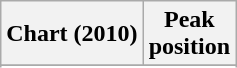<table class="wikitable sortable plainrowheaders" style="text-align:center">
<tr>
<th scope="col">Chart (2010)</th>
<th scope="col">Peak<br>position</th>
</tr>
<tr>
</tr>
<tr>
</tr>
<tr>
</tr>
</table>
